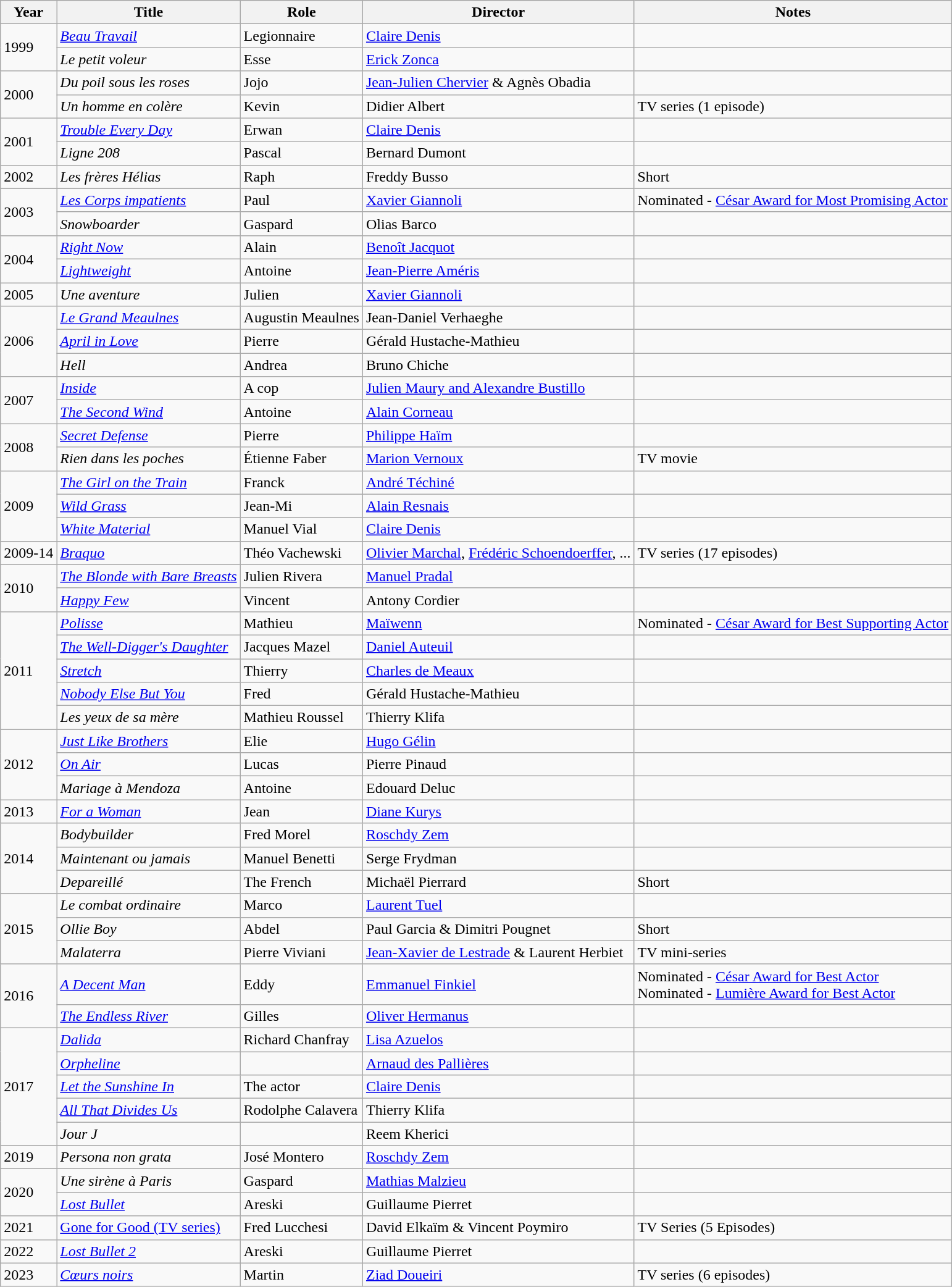<table class="wikitable">
<tr>
<th>Year</th>
<th>Title</th>
<th>Role</th>
<th>Director</th>
<th>Notes</th>
</tr>
<tr>
<td rowspan=2>1999</td>
<td><em><a href='#'>Beau Travail</a></em></td>
<td>Legionnaire</td>
<td><a href='#'>Claire Denis</a></td>
<td></td>
</tr>
<tr>
<td><em>Le petit voleur</em></td>
<td>Esse</td>
<td><a href='#'>Erick Zonca</a></td>
<td></td>
</tr>
<tr>
<td rowspan=2>2000</td>
<td><em>Du poil sous les roses</em></td>
<td>Jojo</td>
<td><a href='#'>Jean-Julien Chervier</a> & Agnès Obadia</td>
<td></td>
</tr>
<tr>
<td><em>Un homme en colère</em></td>
<td>Kevin</td>
<td>Didier Albert</td>
<td>TV series (1 episode)</td>
</tr>
<tr>
<td rowspan=2>2001</td>
<td><em><a href='#'>Trouble Every Day</a></em></td>
<td>Erwan</td>
<td><a href='#'>Claire Denis</a></td>
<td></td>
</tr>
<tr>
<td><em>Ligne 208</em></td>
<td>Pascal</td>
<td>Bernard Dumont</td>
<td></td>
</tr>
<tr>
<td>2002</td>
<td><em>Les frères Hélias</em></td>
<td>Raph</td>
<td>Freddy Busso</td>
<td>Short</td>
</tr>
<tr>
<td rowspan=2>2003</td>
<td><em><a href='#'>Les Corps impatients</a></em></td>
<td>Paul</td>
<td><a href='#'>Xavier Giannoli</a></td>
<td>Nominated - <a href='#'>César Award for Most Promising Actor</a></td>
</tr>
<tr>
<td><em>Snowboarder</em></td>
<td>Gaspard</td>
<td>Olias Barco</td>
<td></td>
</tr>
<tr>
<td rowspan=2>2004</td>
<td><em><a href='#'>Right Now</a></em></td>
<td>Alain</td>
<td><a href='#'>Benoît Jacquot</a></td>
<td></td>
</tr>
<tr>
<td><em><a href='#'>Lightweight</a></em></td>
<td>Antoine</td>
<td><a href='#'>Jean-Pierre Améris</a></td>
<td></td>
</tr>
<tr>
<td>2005</td>
<td><em>Une aventure</em></td>
<td>Julien</td>
<td><a href='#'>Xavier Giannoli</a></td>
<td></td>
</tr>
<tr>
<td rowspan=3>2006</td>
<td><em><a href='#'>Le Grand Meaulnes</a></em></td>
<td>Augustin Meaulnes</td>
<td>Jean-Daniel Verhaeghe</td>
<td></td>
</tr>
<tr>
<td><em><a href='#'>April in Love</a></em></td>
<td>Pierre</td>
<td>Gérald Hustache-Mathieu</td>
<td></td>
</tr>
<tr>
<td><em>Hell</em></td>
<td>Andrea</td>
<td>Bruno Chiche</td>
<td></td>
</tr>
<tr>
<td rowspan=2>2007</td>
<td><em><a href='#'>Inside</a></em></td>
<td>A cop</td>
<td><a href='#'>Julien Maury and Alexandre Bustillo</a></td>
<td></td>
</tr>
<tr>
<td><em><a href='#'>The Second Wind</a></em></td>
<td>Antoine</td>
<td><a href='#'>Alain Corneau</a></td>
<td></td>
</tr>
<tr>
<td rowspan=2>2008</td>
<td><em><a href='#'>Secret Defense</a></em></td>
<td>Pierre</td>
<td><a href='#'>Philippe Haïm</a></td>
<td></td>
</tr>
<tr>
<td><em>Rien dans les poches</em></td>
<td>Étienne Faber</td>
<td><a href='#'>Marion Vernoux</a></td>
<td>TV movie</td>
</tr>
<tr>
<td rowspan=3>2009</td>
<td><em><a href='#'>The Girl on the Train</a></em></td>
<td>Franck</td>
<td><a href='#'>André Téchiné</a></td>
<td></td>
</tr>
<tr>
<td><em><a href='#'>Wild Grass</a></em></td>
<td>Jean-Mi</td>
<td><a href='#'>Alain Resnais</a></td>
<td></td>
</tr>
<tr>
<td><em><a href='#'>White Material</a></em></td>
<td>Manuel Vial</td>
<td><a href='#'>Claire Denis</a></td>
<td></td>
</tr>
<tr>
<td>2009-14</td>
<td><em><a href='#'>Braquo</a></em></td>
<td>Théo Vachewski</td>
<td><a href='#'>Olivier Marchal</a>, <a href='#'>Frédéric Schoendoerffer</a>, ...</td>
<td>TV series (17 episodes)</td>
</tr>
<tr>
<td rowspan=2>2010</td>
<td><em><a href='#'>The Blonde with Bare Breasts</a></em></td>
<td>Julien Rivera</td>
<td><a href='#'>Manuel Pradal</a></td>
<td></td>
</tr>
<tr>
<td><em><a href='#'>Happy Few</a></em></td>
<td>Vincent</td>
<td>Antony Cordier</td>
<td></td>
</tr>
<tr>
<td rowspan=5>2011</td>
<td><em><a href='#'>Polisse</a></em></td>
<td>Mathieu</td>
<td><a href='#'>Maïwenn</a></td>
<td>Nominated - <a href='#'>César Award for Best Supporting Actor</a></td>
</tr>
<tr>
<td><em><a href='#'>The Well-Digger's Daughter</a></em></td>
<td>Jacques Mazel</td>
<td><a href='#'>Daniel Auteuil</a></td>
<td></td>
</tr>
<tr>
<td><em><a href='#'>Stretch</a></em></td>
<td>Thierry</td>
<td><a href='#'>Charles de Meaux</a></td>
<td></td>
</tr>
<tr>
<td><em><a href='#'>Nobody Else But You</a></em></td>
<td>Fred</td>
<td>Gérald Hustache-Mathieu</td>
<td></td>
</tr>
<tr>
<td><em>Les yeux de sa mère</em></td>
<td>Mathieu Roussel</td>
<td>Thierry Klifa</td>
<td></td>
</tr>
<tr>
<td rowspan=3>2012</td>
<td><em><a href='#'>Just Like Brothers</a></em></td>
<td>Elie</td>
<td><a href='#'>Hugo Gélin</a></td>
<td></td>
</tr>
<tr>
<td><em><a href='#'>On Air</a></em></td>
<td>Lucas</td>
<td>Pierre Pinaud</td>
<td></td>
</tr>
<tr>
<td><em>Mariage à Mendoza</em></td>
<td>Antoine</td>
<td>Edouard Deluc</td>
<td></td>
</tr>
<tr>
<td>2013</td>
<td><em><a href='#'>For a Woman</a></em></td>
<td>Jean</td>
<td><a href='#'>Diane Kurys</a></td>
<td></td>
</tr>
<tr>
<td rowspan=3>2014</td>
<td><em>Bodybuilder</em></td>
<td>Fred Morel</td>
<td><a href='#'>Roschdy Zem</a></td>
<td></td>
</tr>
<tr>
<td><em>Maintenant ou jamais</em></td>
<td>Manuel Benetti</td>
<td>Serge Frydman</td>
<td></td>
</tr>
<tr>
<td><em>Depareillé</em></td>
<td>The French</td>
<td>Michaël Pierrard</td>
<td>Short</td>
</tr>
<tr>
<td rowspan=3>2015</td>
<td><em>Le combat ordinaire</em></td>
<td>Marco</td>
<td><a href='#'>Laurent Tuel</a></td>
<td></td>
</tr>
<tr>
<td><em>Ollie Boy</em></td>
<td>Abdel</td>
<td>Paul Garcia & Dimitri Pougnet</td>
<td>Short</td>
</tr>
<tr>
<td><em>Malaterra</em></td>
<td>Pierre Viviani</td>
<td><a href='#'>Jean-Xavier de Lestrade</a> & Laurent Herbiet</td>
<td>TV mini-series</td>
</tr>
<tr>
<td rowspan=2>2016</td>
<td><em><a href='#'>A Decent Man</a></em></td>
<td>Eddy</td>
<td><a href='#'>Emmanuel Finkiel</a></td>
<td>Nominated - <a href='#'>César Award for Best Actor</a><br>Nominated - <a href='#'>Lumière Award for Best Actor</a></td>
</tr>
<tr>
<td><em><a href='#'>The Endless River</a></em></td>
<td>Gilles</td>
<td><a href='#'>Oliver Hermanus</a></td>
<td></td>
</tr>
<tr>
<td rowspan=5>2017</td>
<td><em><a href='#'>Dalida</a></em></td>
<td>Richard Chanfray</td>
<td><a href='#'>Lisa Azuelos</a></td>
<td></td>
</tr>
<tr>
<td><em><a href='#'>Orpheline</a></em></td>
<td></td>
<td><a href='#'>Arnaud des Pallières</a></td>
<td></td>
</tr>
<tr>
<td><em><a href='#'>Let the Sunshine In</a></em></td>
<td>The actor</td>
<td><a href='#'>Claire Denis</a></td>
<td></td>
</tr>
<tr>
<td><em><a href='#'>All That Divides Us</a></em></td>
<td>Rodolphe Calavera</td>
<td>Thierry Klifa</td>
<td></td>
</tr>
<tr>
<td><em>Jour J</em></td>
<td></td>
<td>Reem Kherici</td>
<td></td>
</tr>
<tr>
<td rowspan=1>2019</td>
<td><em>Persona non grata</em></td>
<td>José Montero</td>
<td><a href='#'>Roschdy Zem</a></td>
<td></td>
</tr>
<tr>
<td rowspan=2>2020</td>
<td><em>Une sirène à Paris</em></td>
<td>Gaspard</td>
<td><a href='#'>Mathias Malzieu</a></td>
<td></td>
</tr>
<tr>
<td><em><a href='#'>Lost Bullet</a></em></td>
<td>Areski</td>
<td>Guillaume Pierret</td>
<td></td>
</tr>
<tr>
<td>2021</td>
<td><a href='#'>Gone for Good (TV series)</a></td>
<td>Fred Lucchesi</td>
<td>David Elkaïm & Vincent Poymiro</td>
<td>TV Series (5 Episodes)</td>
</tr>
<tr>
<td>2022</td>
<td><em><a href='#'>Lost Bullet 2</a></em></td>
<td>Areski</td>
<td>Guillaume Pierret</td>
<td></td>
</tr>
<tr>
<td>2023</td>
<td><em><a href='#'>Cœurs noirs</a></em></td>
<td>Martin</td>
<td><a href='#'>Ziad Doueiri</a></td>
<td>TV series (6 episodes)</td>
</tr>
</table>
